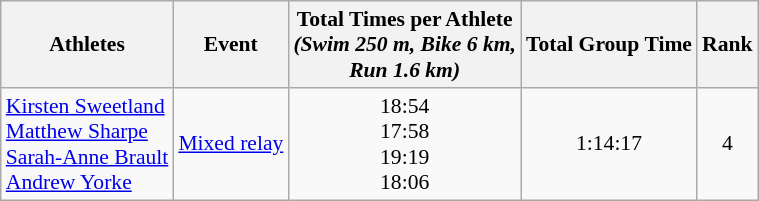<table class="wikitable" border="1" style="font-size:90%">
<tr>
<th>Athletes</th>
<th>Event</th>
<th>Total Times per Athlete <br> <em>(Swim 250 m, Bike 6 km, <br> Run 1.6 km)</em></th>
<th>Total Group Time</th>
<th>Rank</th>
</tr>
<tr>
<td><a href='#'>Kirsten Sweetland</a><br><a href='#'>Matthew Sharpe</a><br><a href='#'>Sarah-Anne Brault</a><br><a href='#'>Andrew Yorke</a></td>
<td align="center"><a href='#'>Mixed relay</a></td>
<td align="center">18:54<br>17:58<br>19:19<br>18:06</td>
<td align="center">1:14:17</td>
<td align="center">4</td>
</tr>
</table>
